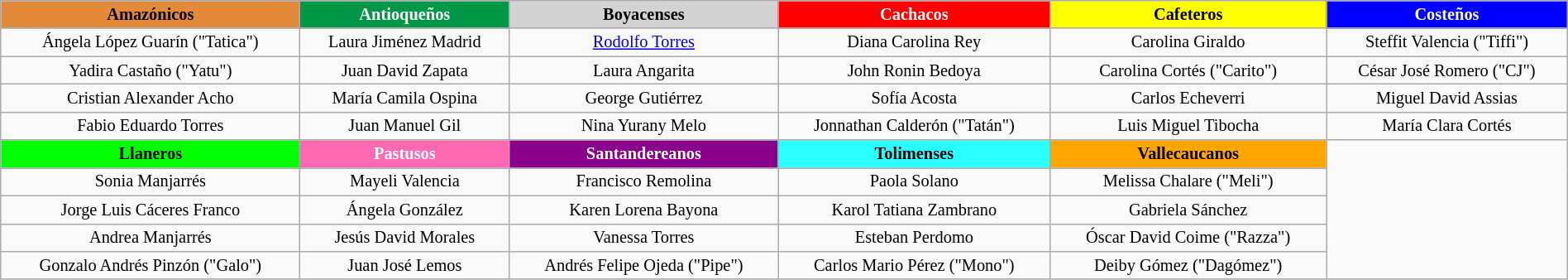<table class="wikitable" style="width:100%; font-size:85%; text-align:center">
<tr>
<th style="background:#E2893A">Amazónicos</th>
<th style="background:#009846; color:white">Antioqueños</th>
<th style="background:lightgray">Boyacenses</th>
<th style="background:red; color:white">Cachacos</th>
<th style="background:yellow">Cafeteros</th>
<th style="background:blue; color:white">Costeños</th>
</tr>
<tr>
<td>Ángela López Guarín ("Tatica")</td>
<td>Laura Jiménez Madrid</td>
<td><a href='#'>Rodolfo Torres</a></td>
<td>Diana Carolina Rey</td>
<td>Carolina Giraldo</td>
<td>Steffit Valencia ("Tiffi")</td>
</tr>
<tr>
<td>Yadira Castaño ("Yatu")</td>
<td>Juan David Zapata</td>
<td>Laura Angarita</td>
<td>John Ronin Bedoya</td>
<td>Carolina Cortés ("Carito")</td>
<td>César José Romero ("CJ")</td>
</tr>
<tr>
<td>Cristian Alexander Acho</td>
<td>María Camila Ospina</td>
<td>George Gutiérrez</td>
<td>Sofía Acosta</td>
<td>Carlos Echeverri</td>
<td>Miguel David Assias</td>
</tr>
<tr>
<td>Fabio Eduardo Torres</td>
<td>Juan Manuel Gil</td>
<td>Nina Yurany Melo</td>
<td>Jonnathan Calderón ("Tatán")</td>
<td>Luis Miguel Tibocha</td>
<td>María Clara Cortés</td>
</tr>
<tr>
<th style="background:Lime">Llaneros</th>
<th style="background:#FF69B4; color:white">Pastusos</th>
<th style="background:darkmagenta; color:white">Santandereanos</th>
<th style="background:#2BFFFF">Tolimenses</th>
<th style="background:orange">Vallecaucanos</th>
</tr>
<tr>
<td>Sonia Manjarrés</td>
<td>Mayeli Valencia</td>
<td>Francisco Remolina</td>
<td>Paola Solano</td>
<td>Melissa Chalare ("Meli")</td>
</tr>
<tr>
<td>Jorge Luis Cáceres Franco</td>
<td>Ángela González</td>
<td>Karen Lorena Bayona</td>
<td>Karol Tatiana Zambrano</td>
<td>Gabriela Sánchez</td>
</tr>
<tr>
<td>Andrea Manjarrés</td>
<td>Jesús David Morales</td>
<td>Vanessa Torres</td>
<td>Esteban Perdomo</td>
<td>Óscar David Coime ("Razza")</td>
</tr>
<tr>
<td>Gonzalo Andrés Pinzón ("Galo")</td>
<td>Juan José Lemos</td>
<td>Andrés Felipe Ojeda ("Pipe")</td>
<td>Carlos Mario Pérez ("Mono")</td>
<td>Deiby Gómez ("Dagómez")</td>
</tr>
</table>
